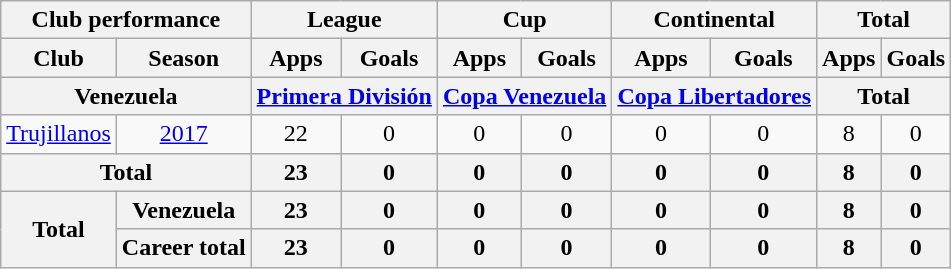<table class="wikitable" style="text-align:center">
<tr>
<th colspan=3>Club performance</th>
<th colspan=2>League</th>
<th colspan=2>Cup</th>
<th colspan=2>Continental</th>
<th colspan=2>Total</th>
</tr>
<tr>
<th>Club</th>
<th colspan="2">Season</th>
<th>Apps</th>
<th>Goals</th>
<th>Apps</th>
<th>Goals</th>
<th>Apps</th>
<th>Goals</th>
<th>Apps</th>
<th>Goals</th>
</tr>
<tr>
<th colspan=3>Venezuela</th>
<th colspan=2><a href='#'>Primera División</a></th>
<th colspan=2><a href='#'>Copa Venezuela</a></th>
<th colspan=2><a href='#'>Copa Libertadores</a></th>
<th colspan=2>Total</th>
</tr>
<tr>
<td><a href='#'>Trujillanos</a></td>
<td colspan="2"><a href='#'>2017</a></td>
<td>22</td>
<td>0</td>
<td>0</td>
<td>0</td>
<td>0</td>
<td>0</td>
<td>8</td>
<td>0</td>
</tr>
<tr>
<th colspan="3">Total</th>
<th>23</th>
<th>0</th>
<th>0</th>
<th>0</th>
<th>0</th>
<th>0</th>
<th>8</th>
<th>0</th>
</tr>
<tr>
<th rowspan=2>Total</th>
<th colspan=2>Venezuela</th>
<th>23</th>
<th>0</th>
<th>0</th>
<th>0</th>
<th>0</th>
<th>0</th>
<th>8</th>
<th>0</th>
</tr>
<tr>
<th colspan=2>Career total</th>
<th>23</th>
<th>0</th>
<th>0</th>
<th>0</th>
<th>0</th>
<th>0</th>
<th>8</th>
<th>0</th>
</tr>
</table>
